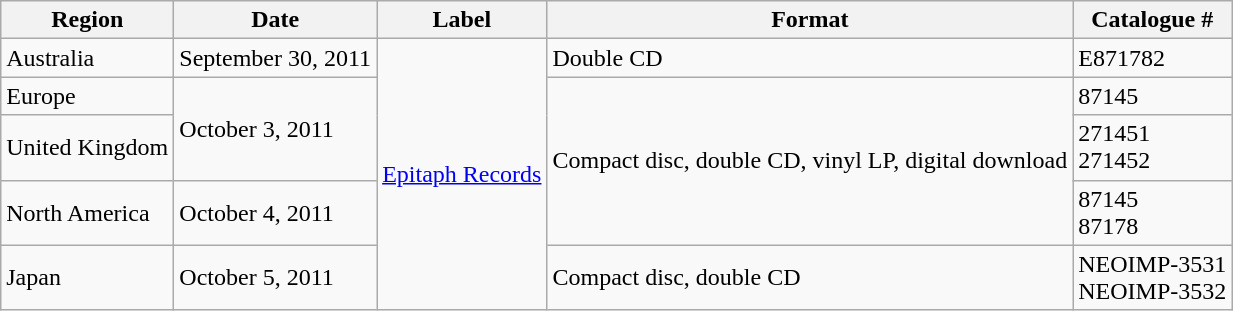<table class="wikitable">
<tr>
<th>Region</th>
<th>Date</th>
<th>Label</th>
<th>Format</th>
<th>Catalogue #</th>
</tr>
<tr>
<td>Australia</td>
<td>September 30, 2011</td>
<td rowspan="5"><a href='#'>Epitaph Records</a></td>
<td>Double CD</td>
<td>E871782</td>
</tr>
<tr>
<td>Europe</td>
<td rowspan="2">October 3, 2011</td>
<td rowspan="3">Compact disc, double CD, vinyl LP, digital download</td>
<td>87145</td>
</tr>
<tr>
<td>United Kingdom</td>
<td>271451<br>271452</td>
</tr>
<tr>
<td>North America</td>
<td>October 4, 2011</td>
<td>87145<br>87178</td>
</tr>
<tr>
<td>Japan</td>
<td>October 5, 2011</td>
<td>Compact disc, double CD</td>
<td>NEOIMP-3531<br>NEOIMP-3532</td>
</tr>
</table>
